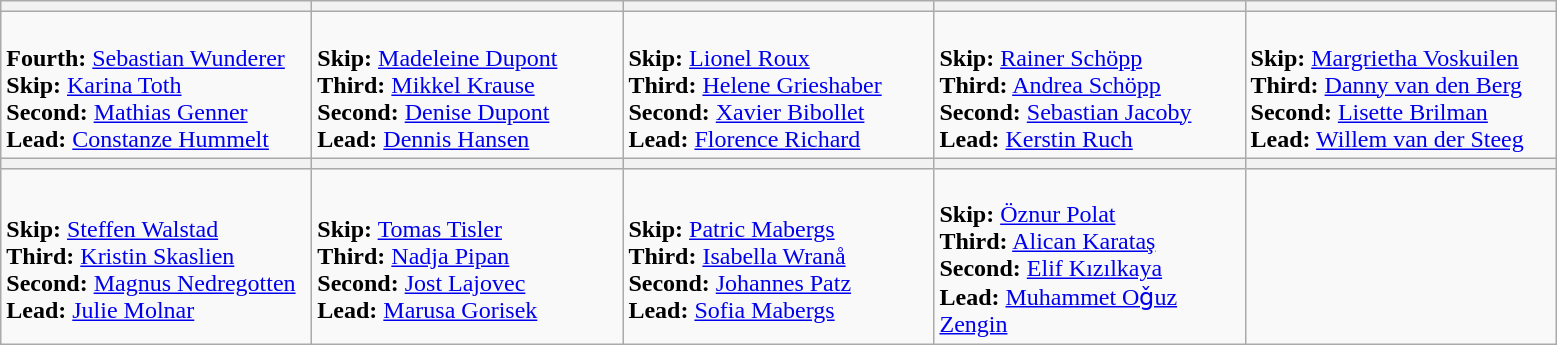<table class="wikitable">
<tr>
<th width=200></th>
<th width=200></th>
<th width=200></th>
<th width=200></th>
<th width=200></th>
</tr>
<tr>
<td><br><strong>Fourth:</strong> <a href='#'>Sebastian Wunderer</a><br>
<strong>Skip:</strong> <a href='#'>Karina Toth</a><br>
<strong>Second:</strong> <a href='#'>Mathias Genner</a><br>
<strong>Lead:</strong> <a href='#'>Constanze Hummelt</a></td>
<td><br><strong>Skip:</strong> <a href='#'>Madeleine Dupont</a><br>
<strong>Third:</strong> <a href='#'>Mikkel Krause</a><br>
<strong>Second:</strong> <a href='#'>Denise Dupont</a><br>
<strong>Lead:</strong> <a href='#'>Dennis Hansen</a></td>
<td><br><strong>Skip:</strong> <a href='#'>Lionel Roux</a><br>
<strong>Third:</strong> <a href='#'>Helene Grieshaber</a><br>
<strong>Second:</strong> <a href='#'>Xavier Bibollet</a><br>
<strong>Lead:</strong> <a href='#'>Florence Richard</a></td>
<td><br><strong>Skip:</strong> <a href='#'>Rainer Schöpp</a><br>
<strong>Third:</strong> <a href='#'>Andrea Schöpp</a><br>
<strong>Second:</strong> <a href='#'>Sebastian Jacoby</a><br>
<strong>Lead:</strong> <a href='#'>Kerstin Ruch</a></td>
<td><br><strong>Skip:</strong> <a href='#'>Margrietha Voskuilen</a><br>
<strong>Third:</strong> <a href='#'>Danny van den Berg</a><br>
<strong>Second:</strong> <a href='#'>Lisette Brilman</a><br>
<strong>Lead:</strong> <a href='#'>Willem van der Steeg</a></td>
</tr>
<tr>
<th width=200></th>
<th width=200></th>
<th width=200></th>
<th width=200></th>
<th width=200></th>
</tr>
<tr>
<td><br><strong>Skip:</strong> <a href='#'>Steffen Walstad</a><br>
<strong>Third:</strong> <a href='#'>Kristin Skaslien</a><br>
<strong>Second:</strong> <a href='#'>Magnus Nedregotten</a><br>
<strong>Lead:</strong> <a href='#'>Julie Molnar</a></td>
<td><br><strong>Skip:</strong> <a href='#'>Tomas Tisler</a><br>
<strong>Third:</strong> <a href='#'>Nadja Pipan</a><br>
<strong>Second:</strong> <a href='#'>Jost Lajovec</a><br>
<strong>Lead:</strong> <a href='#'>Marusa Gorisek</a></td>
<td><br><strong>Skip:</strong> <a href='#'>Patric Mabergs</a><br>
<strong>Third:</strong> <a href='#'>Isabella Wranå</a><br>
<strong>Second:</strong> <a href='#'>Johannes Patz</a><br>
<strong>Lead:</strong> <a href='#'>Sofia Mabergs</a></td>
<td><br><strong>Skip:</strong> <a href='#'>Öznur Polat</a><br>
<strong>Third:</strong> <a href='#'>Alican Karataş</a><br>
<strong>Second:</strong> <a href='#'>Elif Kızılkaya</a><br>
<strong>Lead:</strong> <a href='#'>Muhammet Oǧuz Zengin</a></td>
<td></td>
</tr>
</table>
